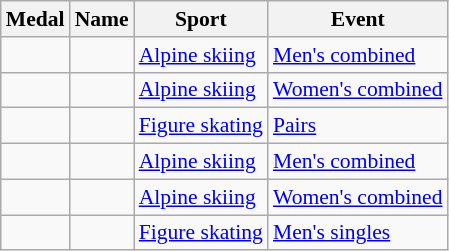<table class="wikitable sortable" style="font-size:90%">
<tr>
<th>Medal</th>
<th>Name</th>
<th>Sport</th>
<th>Event</th>
</tr>
<tr>
<td></td>
<td></td>
<td><a href='#'>Alpine skiing</a></td>
<td><a href='#'>Men's combined</a></td>
</tr>
<tr>
<td></td>
<td></td>
<td><a href='#'>Alpine skiing</a></td>
<td><a href='#'>Women's combined</a></td>
</tr>
<tr>
<td></td>
<td> <br> </td>
<td><a href='#'>Figure skating</a></td>
<td><a href='#'>Pairs</a></td>
</tr>
<tr>
<td></td>
<td></td>
<td><a href='#'>Alpine skiing</a></td>
<td><a href='#'>Men's combined</a></td>
</tr>
<tr>
<td></td>
<td></td>
<td><a href='#'>Alpine skiing</a></td>
<td><a href='#'>Women's combined</a></td>
</tr>
<tr>
<td></td>
<td></td>
<td><a href='#'>Figure skating</a></td>
<td><a href='#'>Men's singles</a></td>
</tr>
</table>
